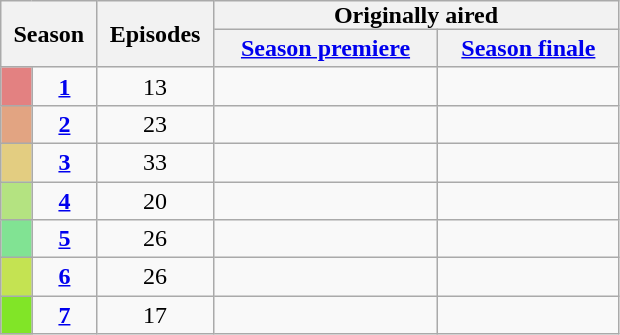<table class="wikitable" style="text-align:center">
<tr>
<th style="padding: 0px 8px" colspan="2" rowspan="2">Season</th>
<th style="padding: 0px 8px" rowspan="2">Episodes</th>
<th style="padding: 0px 80px" colspan="2">Originally aired</th>
</tr>
<tr>
<th><a href='#'>Season premiere</a></th>
<th><a href='#'>Season finale</a></th>
</tr>
<tr>
<td bgcolor="e38181" height="10px"></td>
<td><strong><a href='#'>1</a></strong></td>
<td>13</td>
<td></td>
<td></td>
</tr>
<tr>
<td bgcolor="e2a482" height="10px"></td>
<td><strong><a href='#'>2</a></strong></td>
<td>23</td>
<td></td>
<td></td>
</tr>
<tr>
<td bgcolor="e3cd81" height="10px"></td>
<td><strong><a href='#'>3</a></strong></td>
<td>33</td>
<td></td>
<td></td>
</tr>
<tr>
<td bgcolor="b4e381" height="10px"></td>
<td><strong><a href='#'>4</a></strong></td>
<td>20</td>
<td></td>
<td></td>
</tr>
<tr>
<td bgcolor="81e393" height="10px"></td>
<td><strong><a href='#'>5</a></strong></td>
<td>26</td>
<td></td>
<td></td>
</tr>
<tr>
<td bgcolor="c4e352" height="10px"></td>
<td><strong><a href='#'>6</a></strong></td>
<td>26</td>
<td></td>
<td></td>
</tr>
<tr>
<td bgcolor="81e527" height="10px"></td>
<td><strong><a href='#'>7</a></strong></td>
<td>17</td>
<td></td>
<td></td>
</tr>
</table>
